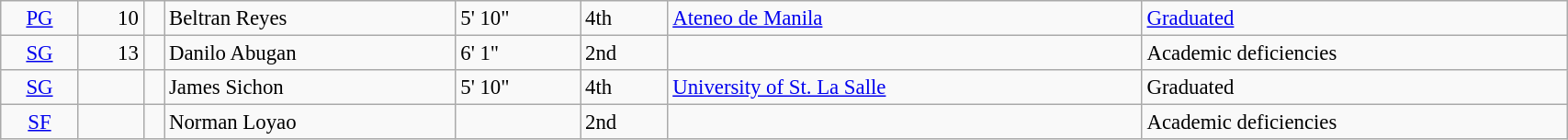<table class=wikitable width=90% style=font-size:95%>
<tr>
<td align=center><a href='#'>PG</a></td>
<td align=right>10</td>
<td></td>
<td>Beltran Reyes</td>
<td>5' 10"</td>
<td>4th</td>
<td><a href='#'>Ateneo de Manila</a></td>
<td><a href='#'>Graduated</a></td>
</tr>
<tr>
<td align=center><a href='#'>SG</a></td>
<td align=right>13</td>
<td></td>
<td>Danilo Abugan</td>
<td>6' 1"</td>
<td>2nd</td>
<td></td>
<td>Academic deficiencies</td>
</tr>
<tr>
<td align=center><a href='#'>SG</a></td>
<td></td>
<td></td>
<td>James Sichon</td>
<td>5' 10"</td>
<td>4th</td>
<td><a href='#'>University of St. La Salle</a></td>
<td>Graduated</td>
</tr>
<tr>
<td align=center><a href='#'>SF</a></td>
<td></td>
<td></td>
<td>Norman Loyao</td>
<td></td>
<td>2nd</td>
<td></td>
<td>Academic deficiencies</td>
</tr>
</table>
